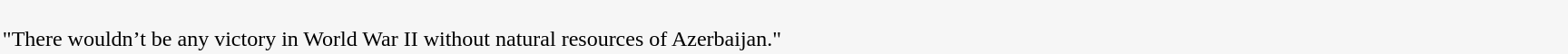<table border="0" cellpadding="2" cellspacing="2" align="center">
<tr>
<td width="50%" style="background:#f6f6f6;"><br>"There wouldn’t be any victory in World War II without natural resources of Azerbaijan."</td>
</tr>
</table>
